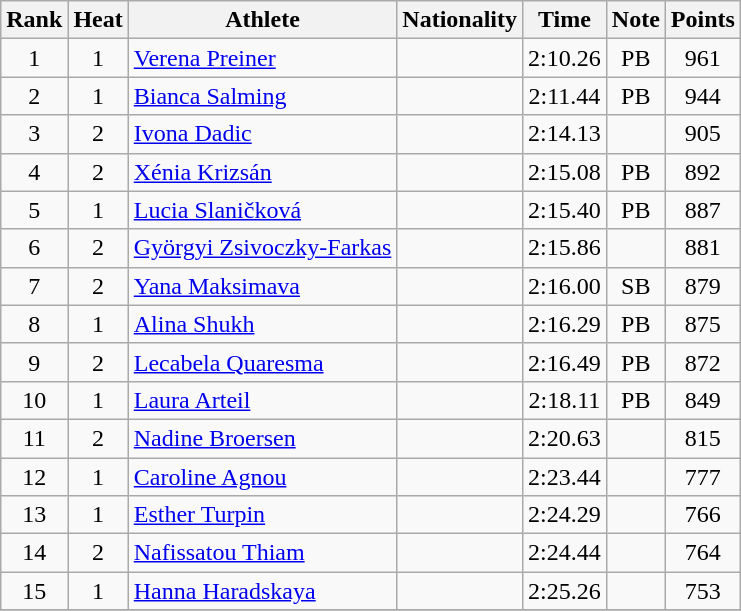<table class="wikitable sortable" style="text-align:center">
<tr>
<th>Rank</th>
<th>Heat</th>
<th>Athlete</th>
<th>Nationality</th>
<th>Time</th>
<th>Note</th>
<th>Points</th>
</tr>
<tr>
<td>1</td>
<td>1</td>
<td align=left><a href='#'>Verena Preiner</a></td>
<td align=left></td>
<td>2:10.26</td>
<td>PB</td>
<td>961</td>
</tr>
<tr>
<td>2</td>
<td>1</td>
<td align=left><a href='#'>Bianca Salming</a></td>
<td align=left></td>
<td>2:11.44</td>
<td>PB</td>
<td>944</td>
</tr>
<tr>
<td>3</td>
<td>2</td>
<td align=left><a href='#'>Ivona Dadic</a></td>
<td align=left></td>
<td>2:14.13</td>
<td></td>
<td>905</td>
</tr>
<tr>
<td>4</td>
<td>2</td>
<td align=left><a href='#'>Xénia Krizsán</a></td>
<td align=left></td>
<td>2:15.08</td>
<td>PB</td>
<td>892</td>
</tr>
<tr>
<td>5</td>
<td>1</td>
<td align=left><a href='#'>Lucia Slaničková</a></td>
<td align=left></td>
<td>2:15.40</td>
<td>PB</td>
<td>887</td>
</tr>
<tr>
<td>6</td>
<td>2</td>
<td align=left><a href='#'>Györgyi Zsivoczky-Farkas</a></td>
<td align=left></td>
<td>2:15.86</td>
<td></td>
<td>881</td>
</tr>
<tr>
<td>7</td>
<td>2</td>
<td align=left><a href='#'>Yana Maksimava</a></td>
<td align=left></td>
<td>2:16.00</td>
<td>SB</td>
<td>879</td>
</tr>
<tr>
<td>8</td>
<td>1</td>
<td align=left><a href='#'>Alina Shukh</a></td>
<td align=left></td>
<td>2:16.29</td>
<td>PB</td>
<td>875</td>
</tr>
<tr>
<td>9</td>
<td>2</td>
<td align=left><a href='#'>Lecabela Quaresma</a></td>
<td align=left></td>
<td>2:16.49</td>
<td>PB</td>
<td>872</td>
</tr>
<tr>
<td>10</td>
<td>1</td>
<td align=left><a href='#'>Laura Arteil</a></td>
<td align=left></td>
<td>2:18.11</td>
<td>PB</td>
<td>849</td>
</tr>
<tr>
<td>11</td>
<td>2</td>
<td align=left><a href='#'>Nadine Broersen</a></td>
<td align=left></td>
<td>2:20.63</td>
<td></td>
<td>815</td>
</tr>
<tr>
<td>12</td>
<td>1</td>
<td align=left><a href='#'>Caroline Agnou</a></td>
<td align=left></td>
<td>2:23.44</td>
<td></td>
<td>777</td>
</tr>
<tr>
<td>13</td>
<td>1</td>
<td align=left><a href='#'>Esther Turpin</a></td>
<td align=left></td>
<td>2:24.29</td>
<td></td>
<td>766</td>
</tr>
<tr>
<td>14</td>
<td>2</td>
<td align=left><a href='#'>Nafissatou Thiam</a></td>
<td align=left></td>
<td>2:24.44</td>
<td></td>
<td>764</td>
</tr>
<tr>
<td>15</td>
<td>1</td>
<td align=left><a href='#'>Hanna Haradskaya</a></td>
<td align=left></td>
<td>2:25.26</td>
<td></td>
<td>753</td>
</tr>
<tr>
</tr>
</table>
